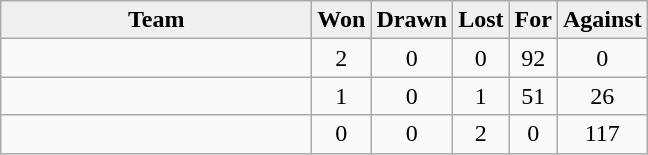<table class="wikitable">
<tr>
<th style="background:#efefef; width:200px;">Team</th>
<th style="background:#efefef; width:20px;">Won</th>
<th style="background:#efefef; width:20px;">Drawn</th>
<th style="background:#efefef; width:20px;">Lost</th>
<th style="background:#efefef; width:20px;">For</th>
<th style="background:#efefef; width:20px;">Against</th>
</tr>
<tr align="center">
<td align="left"></td>
<td>2</td>
<td>0</td>
<td>0</td>
<td>92</td>
<td>0</td>
</tr>
<tr align="center">
<td align="left"></td>
<td>1</td>
<td>0</td>
<td>1</td>
<td>51</td>
<td>26</td>
</tr>
<tr align="center">
<td align="left"></td>
<td>0</td>
<td>0</td>
<td>2</td>
<td>0</td>
<td>117</td>
</tr>
</table>
